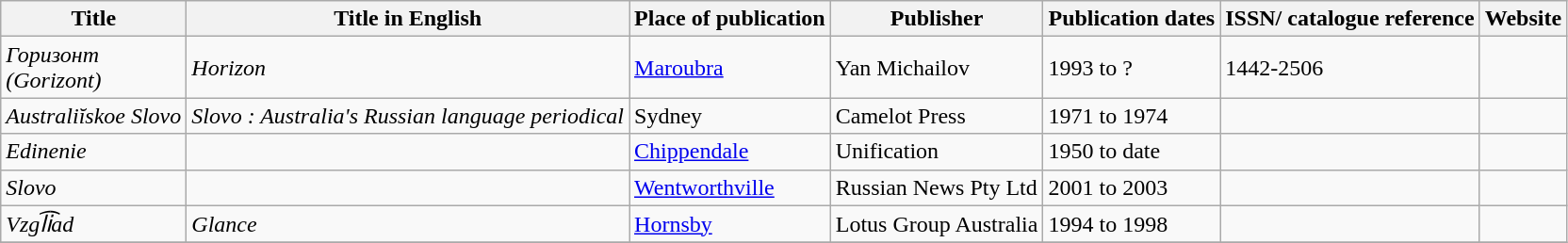<table class="wikitable sortable">
<tr>
<th>Title</th>
<th>Title in English</th>
<th>Place of publication</th>
<th>Publisher</th>
<th>Publication dates</th>
<th>ISSN/ catalogue reference</th>
<th>Website</th>
</tr>
<tr>
<td><em>Горизонт<br>(Gorizont)</em></td>
<td><em>Horizon</em></td>
<td><a href='#'>Maroubra</a></td>
<td>Yan Michailov</td>
<td>1993 to ?</td>
<td>1442-2506 </td>
<td></td>
</tr>
<tr>
<td><em>Australiĭskoe Slovo</em></td>
<td><em>Slovo : Australia's Russian language periodical</em></td>
<td>Sydney</td>
<td>Camelot Press</td>
<td>1971 to 1974</td>
<td></td>
<td></td>
</tr>
<tr>
<td><em>Edinenie</em></td>
<td></td>
<td><a href='#'>Chippendale</a></td>
<td>Unification</td>
<td>1950 to date</td>
<td></td>
<td></td>
</tr>
<tr>
<td><em>Slovo</em></td>
<td></td>
<td><a href='#'>Wentworthville</a></td>
<td>Russian News Pty Ltd</td>
<td>2001 to 2003</td>
<td></td>
<td></td>
</tr>
<tr>
<td><em>Vzgl︠i︡ad</em></td>
<td><em>Glance</em></td>
<td><a href='#'>Hornsby</a></td>
<td>Lotus Group Australia</td>
<td>1994 to 1998</td>
<td></td>
<td></td>
</tr>
<tr>
</tr>
</table>
